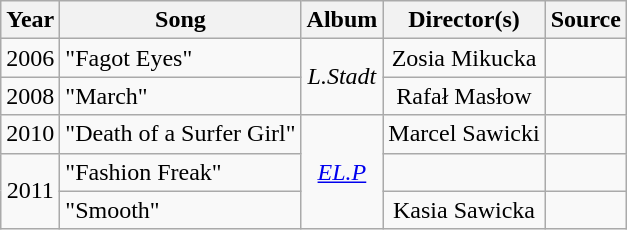<table class="wikitable" style="text-align:center;">
<tr>
<th>Year</th>
<th>Song</th>
<th>Album</th>
<th>Director(s)</th>
<th>Source</th>
</tr>
<tr>
<td>2006</td>
<td align=left>"Fagot Eyes"</td>
<td rowspan="2"><em>L.Stadt</em></td>
<td>Zosia Mikucka</td>
<td align=center></td>
</tr>
<tr>
<td>2008</td>
<td align=left>"March"</td>
<td>Rafał Masłow</td>
<td></td>
</tr>
<tr>
<td>2010</td>
<td align=left>"Death of a Surfer Girl"</td>
<td rowspan="3"><em><a href='#'>EL.P</a></em></td>
<td>Marcel Sawicki</td>
<td></td>
</tr>
<tr>
<td rowspan="2">2011</td>
<td align=left>"Fashion Freak"</td>
<td></td>
<td></td>
</tr>
<tr>
<td align=left>"Smooth"</td>
<td>Kasia Sawicka</td>
<td></td>
</tr>
</table>
